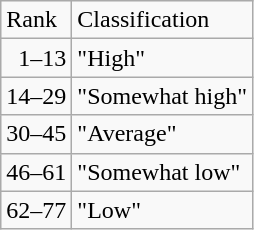<table class="wikitable" ---valign=top>
<tr>
<td>Rank</td>
<td>Classification</td>
</tr>
<tr>
<td>  1–13</td>
<td>"High"</td>
</tr>
<tr>
<td>14–29</td>
<td>"Somewhat high"</td>
</tr>
<tr>
<td>30–45</td>
<td>"Average"</td>
</tr>
<tr>
<td>46–61</td>
<td>"Somewhat low"</td>
</tr>
<tr>
<td>62–77</td>
<td>"Low"</td>
</tr>
</table>
